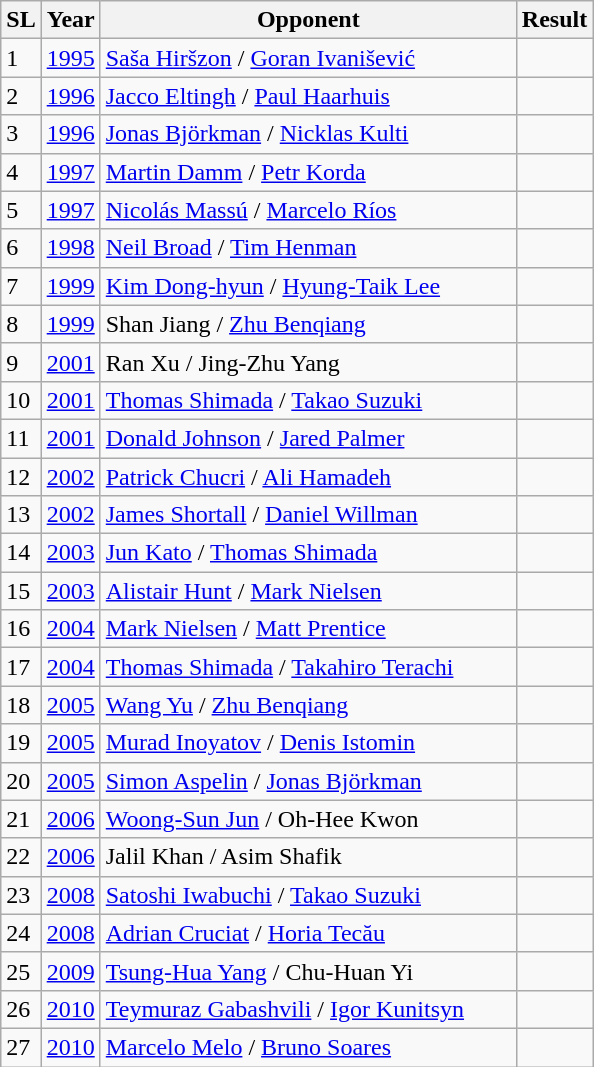<table class="wikitable">
<tr>
<th>SL</th>
<th>Year</th>
<th style="width:270px;">Opponent</th>
<th style="width:10px;">Result</th>
</tr>
<tr>
<td>1</td>
<td><a href='#'>1995</a></td>
<td> <a href='#'>Saša Hiršzon</a> / <a href='#'>Goran Ivanišević</a></td>
<td></td>
</tr>
<tr>
<td>2</td>
<td><a href='#'>1996</a></td>
<td> <a href='#'>Jacco Eltingh</a> / <a href='#'>Paul Haarhuis</a></td>
<td></td>
</tr>
<tr>
<td>3</td>
<td><a href='#'>1996</a></td>
<td> <a href='#'>Jonas Björkman</a> / <a href='#'>Nicklas Kulti</a></td>
<td></td>
</tr>
<tr>
<td>4</td>
<td><a href='#'>1997</a></td>
<td> <a href='#'>Martin Damm</a> / <a href='#'>Petr Korda</a></td>
<td></td>
</tr>
<tr>
<td>5</td>
<td><a href='#'>1997</a></td>
<td> <a href='#'>Nicolás Massú</a> / <a href='#'>Marcelo Ríos</a></td>
<td></td>
</tr>
<tr>
<td>6</td>
<td><a href='#'>1998</a></td>
<td> <a href='#'>Neil Broad</a> / <a href='#'>Tim Henman</a></td>
<td></td>
</tr>
<tr>
<td>7</td>
<td><a href='#'>1999</a></td>
<td> <a href='#'>Kim Dong-hyun</a> / <a href='#'>Hyung-Taik Lee</a></td>
<td></td>
</tr>
<tr>
<td>8</td>
<td><a href='#'>1999</a></td>
<td> Shan Jiang / <a href='#'>Zhu Benqiang</a></td>
<td></td>
</tr>
<tr>
<td>9</td>
<td><a href='#'>2001</a></td>
<td> Ran Xu / Jing-Zhu Yang</td>
<td></td>
</tr>
<tr>
<td>10</td>
<td><a href='#'>2001</a></td>
<td> <a href='#'>Thomas Shimada</a> / <a href='#'>Takao Suzuki</a></td>
<td></td>
</tr>
<tr>
<td>11</td>
<td><a href='#'>2001</a></td>
<td> <a href='#'>Donald Johnson</a> / <a href='#'>Jared Palmer</a></td>
<td></td>
</tr>
<tr>
<td>12</td>
<td><a href='#'>2002</a></td>
<td> <a href='#'>Patrick Chucri</a> / <a href='#'>Ali Hamadeh</a></td>
<td></td>
</tr>
<tr>
<td>13</td>
<td><a href='#'>2002</a></td>
<td> <a href='#'>James Shortall</a> / <a href='#'>Daniel Willman</a></td>
<td></td>
</tr>
<tr>
<td>14</td>
<td><a href='#'>2003</a></td>
<td> <a href='#'>Jun Kato</a> / <a href='#'>Thomas Shimada</a></td>
<td></td>
</tr>
<tr>
<td>15</td>
<td><a href='#'>2003</a></td>
<td> <a href='#'>Alistair Hunt</a> / <a href='#'>Mark Nielsen</a></td>
<td></td>
</tr>
<tr>
<td>16</td>
<td><a href='#'>2004</a></td>
<td> <a href='#'>Mark Nielsen</a> / <a href='#'>Matt Prentice</a></td>
<td></td>
</tr>
<tr>
<td>17</td>
<td><a href='#'>2004</a></td>
<td> <a href='#'>Thomas Shimada</a> / <a href='#'>Takahiro Terachi</a></td>
<td></td>
</tr>
<tr>
<td>18</td>
<td><a href='#'>2005</a></td>
<td> <a href='#'>Wang Yu</a> / <a href='#'>Zhu Benqiang</a></td>
<td></td>
</tr>
<tr>
<td>19</td>
<td><a href='#'>2005</a></td>
<td> <a href='#'>Murad Inoyatov</a> / <a href='#'>Denis Istomin</a></td>
<td></td>
</tr>
<tr>
<td>20</td>
<td><a href='#'>2005</a></td>
<td> <a href='#'>Simon Aspelin</a> / <a href='#'>Jonas Björkman</a></td>
<td></td>
</tr>
<tr>
<td>21</td>
<td><a href='#'>2006</a></td>
<td> <a href='#'>Woong-Sun Jun</a> / Oh-Hee Kwon</td>
<td></td>
</tr>
<tr>
<td>22</td>
<td><a href='#'>2006</a></td>
<td> Jalil Khan / Asim Shafik</td>
<td></td>
</tr>
<tr>
<td>23</td>
<td><a href='#'>2008</a></td>
<td> <a href='#'>Satoshi Iwabuchi</a> / <a href='#'>Takao Suzuki</a></td>
<td></td>
</tr>
<tr>
<td>24</td>
<td><a href='#'>2008</a></td>
<td> <a href='#'>Adrian Cruciat</a> / <a href='#'>Horia Tecău</a></td>
<td></td>
</tr>
<tr>
<td>25</td>
<td><a href='#'>2009</a></td>
<td> <a href='#'>Tsung-Hua Yang</a> / Chu-Huan Yi</td>
<td></td>
</tr>
<tr>
<td>26</td>
<td><a href='#'>2010</a></td>
<td> <a href='#'>Teymuraz Gabashvili</a> / <a href='#'>Igor Kunitsyn</a></td>
<td></td>
</tr>
<tr>
<td>27</td>
<td><a href='#'>2010</a></td>
<td> <a href='#'>Marcelo Melo</a> / <a href='#'>Bruno Soares</a></td>
<td></td>
</tr>
</table>
